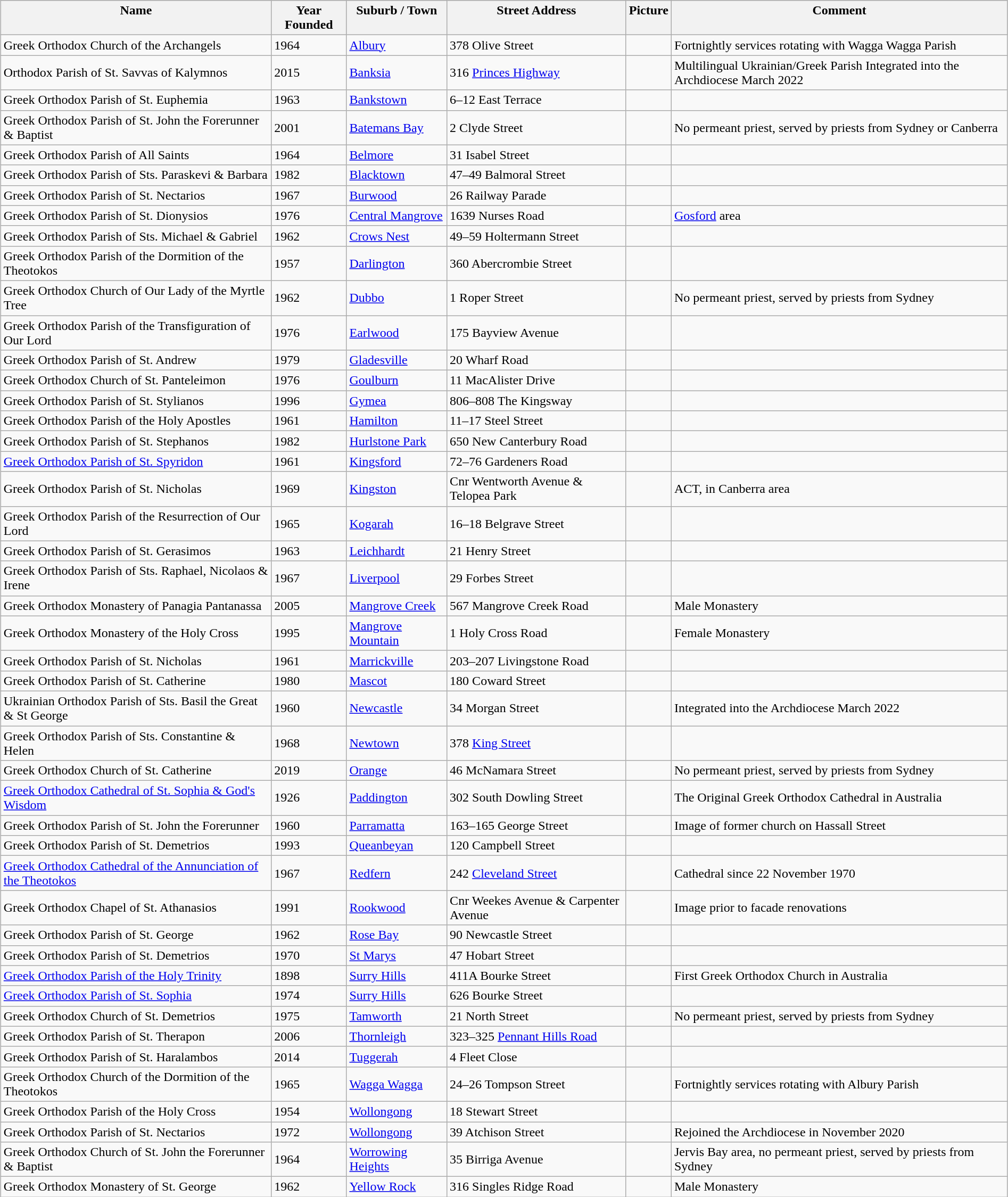<table class="wikitable sortable" style="margin:1px; border:1px solid #ccc;">
<tr style="vertical-align:top; text-align:left; background:#ccc;">
<th><strong>Name</strong></th>
<th><strong>Year Founded</strong></th>
<th><strong>Suburb / Town</strong></th>
<th class="unsortable"><strong>Street Address</strong></th>
<th class="unsortable"><strong>Picture</strong></th>
<th class="unsortable"><strong>Comment</strong></th>
</tr>
<tr>
<td>Greek Orthodox Church of the Archangels</td>
<td>1964</td>
<td><a href='#'>Albury</a></td>
<td>378 Olive Street</td>
<td></td>
<td>Fortnightly services rotating with Wagga Wagga Parish</td>
</tr>
<tr>
<td>Orthodox Parish of St. Savvas of Kalymnos</td>
<td>2015</td>
<td><a href='#'>Banksia</a></td>
<td>316 <a href='#'>Princes Highway</a></td>
<td></td>
<td>Multilingual Ukrainian/Greek Parish Integrated into the Archdiocese March 2022</td>
</tr>
<tr>
<td>Greek Orthodox Parish of St. Euphemia</td>
<td>1963</td>
<td><a href='#'>Bankstown</a></td>
<td>6–12 East Terrace</td>
<td></td>
<td></td>
</tr>
<tr>
<td>Greek Orthodox Parish of St. John the Forerunner & Baptist</td>
<td>2001</td>
<td><a href='#'>Batemans Bay</a></td>
<td>2 Clyde Street</td>
<td></td>
<td>No permeant priest, served by priests from Sydney or Canberra</td>
</tr>
<tr>
<td>Greek Orthodox Parish of All Saints</td>
<td>1964</td>
<td><a href='#'>Belmore</a></td>
<td>31 Isabel Street</td>
<td></td>
<td></td>
</tr>
<tr>
<td>Greek Orthodox Parish of Sts. Paraskevi & Barbara</td>
<td>1982</td>
<td><a href='#'>Blacktown</a></td>
<td>47–49 Balmoral Street</td>
<td></td>
<td></td>
</tr>
<tr>
<td>Greek Orthodox Parish of St. Nectarios</td>
<td>1967</td>
<td><a href='#'>Burwood</a></td>
<td>26 Railway Parade</td>
<td></td>
<td></td>
</tr>
<tr>
<td>Greek Orthodox Parish of St. Dionysios</td>
<td>1976</td>
<td><a href='#'>Central Mangrove</a></td>
<td>1639 Nurses Road</td>
<td></td>
<td><a href='#'>Gosford</a> area</td>
</tr>
<tr>
<td>Greek Orthodox Parish of Sts. Michael & Gabriel</td>
<td>1962</td>
<td><a href='#'>Crows Nest</a></td>
<td>49–59 Holtermann Street</td>
<td></td>
<td></td>
</tr>
<tr>
<td>Greek Orthodox Parish of the Dormition of the Theotokos</td>
<td>1957</td>
<td><a href='#'>Darlington</a></td>
<td>360 Abercrombie Street</td>
<td></td>
<td></td>
</tr>
<tr>
<td>Greek Orthodox Church of Our Lady of the Myrtle Tree</td>
<td>1962</td>
<td><a href='#'>Dubbo</a></td>
<td>1 Roper Street</td>
<td></td>
<td>No permeant priest, served by priests from Sydney</td>
</tr>
<tr>
<td>Greek Orthodox Parish of the Transfiguration of Our Lord</td>
<td>1976</td>
<td><a href='#'>Earlwood</a></td>
<td>175 Bayview Avenue</td>
<td></td>
<td></td>
</tr>
<tr>
<td>Greek Orthodox Parish of St. Andrew</td>
<td>1979</td>
<td><a href='#'>Gladesville</a></td>
<td>20 Wharf Road</td>
<td></td>
<td></td>
</tr>
<tr>
<td>Greek Orthodox Church of St. Panteleimon</td>
<td>1976</td>
<td><a href='#'>Goulburn</a></td>
<td>11 MacAlister Drive</td>
<td></td>
<td></td>
</tr>
<tr>
<td>Greek Orthodox Parish of St. Stylianos</td>
<td>1996</td>
<td><a href='#'>Gymea</a></td>
<td>806–808 The Kingsway</td>
<td></td>
<td></td>
</tr>
<tr>
<td>Greek Orthodox Parish of the Holy Apostles</td>
<td>1961</td>
<td><a href='#'>Hamilton</a></td>
<td>11–17 Steel Street</td>
<td></td>
<td></td>
</tr>
<tr>
<td>Greek Orthodox Parish of St. Stephanos</td>
<td>1982</td>
<td><a href='#'>Hurlstone Park</a></td>
<td>650 New Canterbury Road</td>
<td></td>
<td></td>
</tr>
<tr>
<td><a href='#'>Greek Orthodox Parish of St. Spyridon</a></td>
<td>1961</td>
<td><a href='#'>Kingsford</a></td>
<td>72–76 Gardeners Road</td>
<td></td>
<td></td>
</tr>
<tr>
<td>Greek Orthodox Parish of St. Nicholas</td>
<td>1969</td>
<td><a href='#'>Kingston</a></td>
<td>Cnr Wentworth Avenue & Telopea Park</td>
<td></td>
<td>ACT, in Canberra area</td>
</tr>
<tr>
<td>Greek Orthodox Parish of the Resurrection of Our Lord</td>
<td>1965</td>
<td><a href='#'>Kogarah</a></td>
<td>16–18 Belgrave Street</td>
<td></td>
<td></td>
</tr>
<tr>
<td>Greek Orthodox Parish of St. Gerasimos</td>
<td>1963</td>
<td><a href='#'>Leichhardt</a></td>
<td>21 Henry Street</td>
<td></td>
<td></td>
</tr>
<tr>
<td>Greek Orthodox Parish of Sts. Raphael, Nicolaos & Irene</td>
<td>1967</td>
<td><a href='#'>Liverpool</a></td>
<td>29 Forbes Street</td>
<td></td>
<td></td>
</tr>
<tr>
<td>Greek Orthodox Monastery of Panagia Pantanassa</td>
<td>2005</td>
<td><a href='#'>Mangrove Creek</a></td>
<td>567 Mangrove Creek Road</td>
<td></td>
<td>Male Monastery</td>
</tr>
<tr>
<td>Greek Orthodox Monastery of the Holy Cross</td>
<td>1995</td>
<td><a href='#'>Mangrove Mountain</a></td>
<td>1 Holy Cross Road</td>
<td></td>
<td>Female Monastery</td>
</tr>
<tr>
<td>Greek Orthodox Parish of St. Nicholas</td>
<td>1961</td>
<td><a href='#'>Marrickville</a></td>
<td>203–207 Livingstone Road</td>
<td></td>
<td></td>
</tr>
<tr>
<td>Greek Orthodox Parish of St. Catherine</td>
<td>1980</td>
<td><a href='#'>Mascot</a></td>
<td>180 Coward Street</td>
<td></td>
<td></td>
</tr>
<tr>
<td>Ukrainian Orthodox Parish of Sts. Basil the Great & St George</td>
<td>1960</td>
<td><a href='#'>Newcastle</a></td>
<td>34 Morgan Street</td>
<td></td>
<td>Integrated into the Archdiocese March 2022</td>
</tr>
<tr>
<td>Greek Orthodox Parish of Sts. Constantine & Helen</td>
<td>1968</td>
<td><a href='#'>Newtown</a></td>
<td>378 <a href='#'>King Street</a></td>
<td></td>
<td></td>
</tr>
<tr>
<td>Greek Orthodox Church of St. Catherine</td>
<td>2019</td>
<td><a href='#'>Orange</a></td>
<td>46 McNamara Street</td>
<td></td>
<td>No permeant priest, served by priests from Sydney</td>
</tr>
<tr>
<td><a href='#'>Greek Orthodox Cathedral of St. Sophia & God's Wisdom</a></td>
<td>1926</td>
<td><a href='#'>Paddington</a></td>
<td>302 South Dowling Street</td>
<td></td>
<td>The Original Greek Orthodox Cathedral in Australia</td>
</tr>
<tr>
<td>Greek Orthodox Parish of St. John the Forerunner</td>
<td>1960</td>
<td><a href='#'>Parramatta</a></td>
<td>163–165 George Street</td>
<td></td>
<td>Image of former church on Hassall Street</td>
</tr>
<tr>
<td>Greek Orthodox Parish of St. Demetrios</td>
<td>1993</td>
<td><a href='#'>Queanbeyan</a></td>
<td>120 Campbell Street</td>
<td></td>
<td></td>
</tr>
<tr>
<td><a href='#'>Greek Orthodox Cathedral of the Annunciation of the Theotokos</a></td>
<td>1967</td>
<td><a href='#'>Redfern</a></td>
<td>242 <a href='#'>Cleveland Street</a></td>
<td></td>
<td>Cathedral since 22 November 1970</td>
</tr>
<tr>
<td>Greek Orthodox Chapel of St. Athanasios</td>
<td>1991</td>
<td><a href='#'>Rookwood</a></td>
<td>Cnr Weekes Avenue & Carpenter Avenue</td>
<td></td>
<td>Image prior to facade renovations</td>
</tr>
<tr>
<td>Greek Orthodox Parish of St. George</td>
<td>1962</td>
<td><a href='#'>Rose Bay</a></td>
<td>90 Newcastle Street</td>
<td></td>
<td></td>
</tr>
<tr>
<td>Greek Orthodox Parish of St. Demetrios</td>
<td>1970</td>
<td><a href='#'>St Marys</a></td>
<td>47 Hobart Street</td>
<td></td>
<td></td>
</tr>
<tr>
<td><a href='#'>Greek Orthodox Parish of the Holy Trinity</a></td>
<td>1898</td>
<td><a href='#'>Surry Hills</a></td>
<td>411A Bourke Street</td>
<td></td>
<td>First Greek Orthodox Church in Australia</td>
</tr>
<tr>
<td><a href='#'>Greek Orthodox Parish of St. Sophia</a></td>
<td>1974</td>
<td><a href='#'>Surry Hills</a></td>
<td>626 Bourke Street</td>
<td></td>
<td></td>
</tr>
<tr>
<td>Greek Orthodox Church of St. Demetrios</td>
<td>1975</td>
<td><a href='#'>Tamworth</a></td>
<td>21 North Street</td>
<td></td>
<td>No permeant priest, served by priests from Sydney</td>
</tr>
<tr>
<td>Greek Orthodox Parish of St. Therapon</td>
<td>2006</td>
<td><a href='#'>Thornleigh</a></td>
<td>323–325 <a href='#'>Pennant Hills Road</a></td>
<td></td>
<td></td>
</tr>
<tr>
<td>Greek Orthodox Parish of St. Haralambos</td>
<td>2014</td>
<td><a href='#'>Tuggerah</a></td>
<td>4 Fleet Close</td>
<td></td>
<td></td>
</tr>
<tr>
<td>Greek Orthodox Church of the Dormition of the Theotokos</td>
<td>1965</td>
<td><a href='#'>Wagga Wagga</a></td>
<td>24–26 Tompson Street</td>
<td></td>
<td>Fortnightly services rotating with Albury Parish</td>
</tr>
<tr>
<td>Greek Orthodox Parish of the Holy Cross</td>
<td>1954</td>
<td><a href='#'>Wollongong</a></td>
<td>18 Stewart Street</td>
<td></td>
<td></td>
</tr>
<tr>
<td>Greek Orthodox Parish of St. Nectarios</td>
<td>1972</td>
<td><a href='#'>Wollongong</a></td>
<td>39 Atchison Street</td>
<td></td>
<td>Rejoined the Archdiocese in November 2020</td>
</tr>
<tr>
<td>Greek Orthodox Church of St. John the Forerunner & Baptist</td>
<td>1964</td>
<td><a href='#'>Worrowing Heights</a></td>
<td>35 Birriga Avenue</td>
<td></td>
<td>Jervis Bay area, no permeant priest, served by priests from Sydney</td>
</tr>
<tr>
<td>Greek Orthodox Monastery of St. George</td>
<td>1962</td>
<td><a href='#'>Yellow Rock</a></td>
<td>316 Singles Ridge Road</td>
<td></td>
<td>Male Monastery</td>
</tr>
</table>
